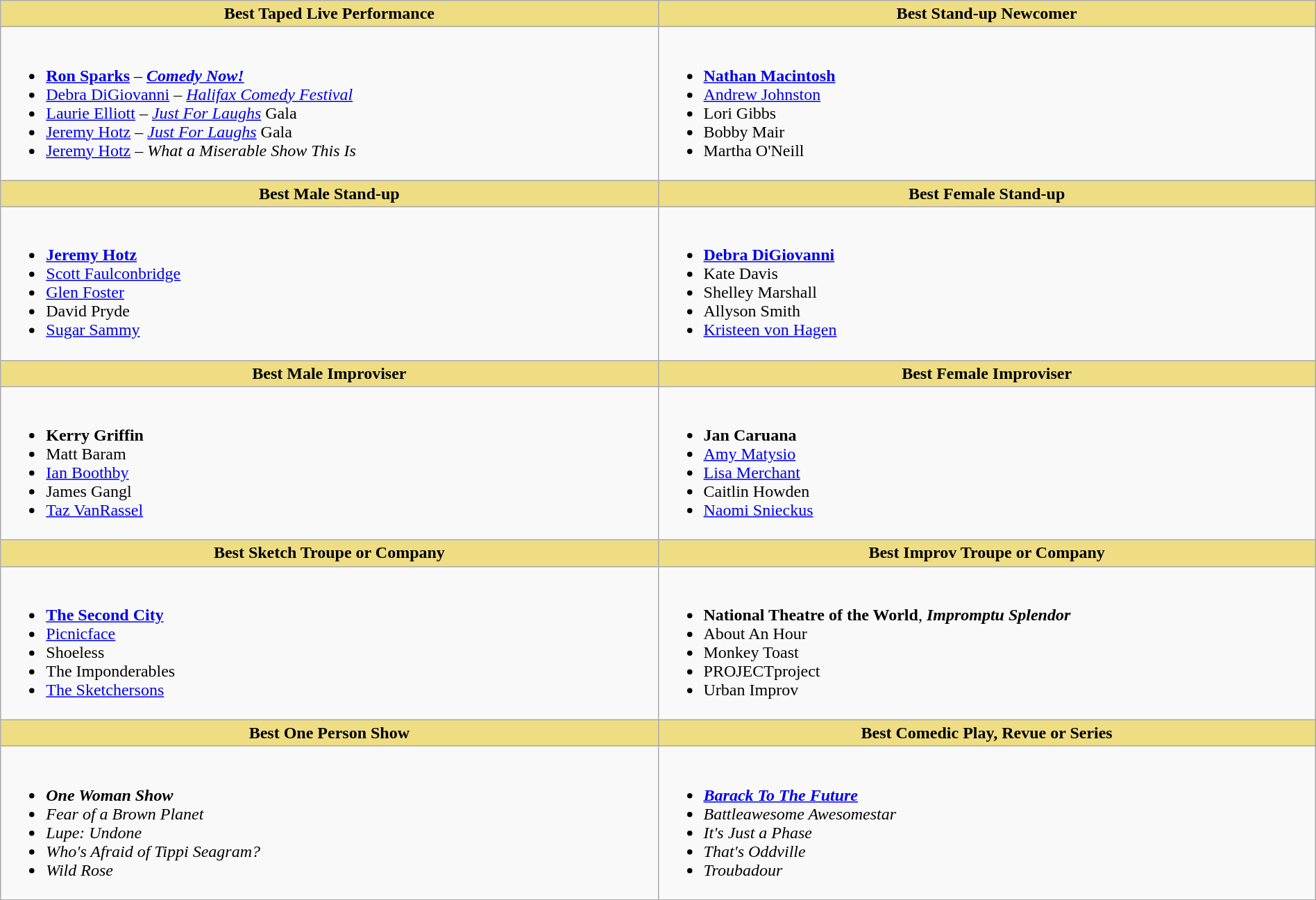<table class="wikitable" style="width:100%">
<tr>
<th style="background:#EEDD82; width:50%">Best Taped Live Performance</th>
<th style="background:#EEDD82; width:50%">Best Stand-up Newcomer</th>
</tr>
<tr>
<td valign="top"><br><ul><li> <strong><a href='#'>Ron Sparks</a></strong> – <strong><em><a href='#'>Comedy Now!</a></em></strong></li><li><a href='#'>Debra DiGiovanni</a> – <em><a href='#'>Halifax Comedy Festival</a></em></li><li><a href='#'>Laurie Elliott</a> – <em><a href='#'>Just For Laughs</a></em> Gala</li><li><a href='#'>Jeremy Hotz</a> – <em><a href='#'>Just For Laughs</a></em> Gala</li><li><a href='#'>Jeremy Hotz</a> – <em>What a Miserable Show This Is</em></li></ul></td>
<td valign="top"><br><ul><li> <strong><a href='#'>Nathan Macintosh</a></strong></li><li><a href='#'>Andrew Johnston</a></li><li>Lori Gibbs</li><li>Bobby Mair</li><li>Martha O'Neill</li></ul></td>
</tr>
<tr>
<th style="background:#EEDD82; width:50%">Best Male Stand-up</th>
<th style="background:#EEDD82; width:50%">Best Female Stand-up</th>
</tr>
<tr>
<td valign="top"><br><ul><li> <strong><a href='#'>Jeremy Hotz</a></strong></li><li><a href='#'>Scott Faulconbridge</a></li><li><a href='#'>Glen Foster</a></li><li>David Pryde</li><li><a href='#'>Sugar Sammy</a></li></ul></td>
<td valign="top"><br><ul><li> <strong><a href='#'>Debra DiGiovanni</a></strong></li><li>Kate Davis</li><li>Shelley Marshall</li><li>Allyson Smith</li><li><a href='#'>Kristeen von Hagen</a></li></ul></td>
</tr>
<tr>
<th style="background:#EEDD82; width:50%">Best Male Improviser</th>
<th style="background:#EEDD82; width:50%">Best Female Improviser</th>
</tr>
<tr>
<td valign="top"><br><ul><li> <strong>Kerry Griffin</strong></li><li>Matt Baram</li><li><a href='#'>Ian Boothby</a></li><li>James Gangl</li><li><a href='#'>Taz VanRassel</a></li></ul></td>
<td valign="top"><br><ul><li> <strong>Jan Caruana</strong></li><li><a href='#'>Amy Matysio</a></li><li><a href='#'>Lisa Merchant</a></li><li>Caitlin Howden</li><li><a href='#'>Naomi Snieckus</a></li></ul></td>
</tr>
<tr>
<th style="background:#EEDD82; width:50%">Best Sketch Troupe or Company</th>
<th style="background:#EEDD82; width:50%">Best Improv Troupe or Company</th>
</tr>
<tr>
<td valign="top"><br><ul><li> <strong><a href='#'>The Second City</a></strong></li><li><a href='#'>Picnicface</a></li><li>Shoeless</li><li>The Imponderables</li><li><a href='#'>The Sketchersons</a></li></ul></td>
<td valign="top"><br><ul><li> <strong>National Theatre of the World</strong>, <strong><em>Impromptu Splendor</em></strong></li><li>About An Hour</li><li>Monkey Toast</li><li>PROJECTproject</li><li>Urban Improv</li></ul></td>
</tr>
<tr>
<th style="background:#EEDD82; width:50%">Best One Person Show</th>
<th style="background:#EEDD82; width:50%">Best Comedic Play, Revue or Series</th>
</tr>
<tr>
<td valign="top"><br><ul><li> <strong><em>One Woman Show</em></strong></li><li><em>Fear of a Brown Planet</em></li><li><em>Lupe: Undone</em></li><li><em>Who's Afraid of Tippi Seagram?</em></li><li><em>Wild Rose</em></li></ul></td>
<td valign="top"><br><ul><li> <strong><em><a href='#'>Barack To The Future</a></em></strong></li><li><em>Battleawesome Awesomestar</em></li><li><em>It's Just a Phase</em></li><li><em>That's Oddville</em></li><li><em>Troubadour</em></li></ul></td>
</tr>
</table>
